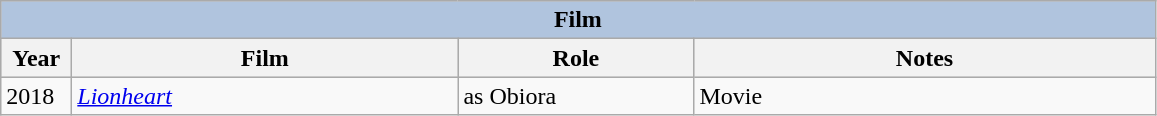<table class="wikitable">
<tr style="background:#ccc; text-align:center;">
<th colspan="4" style="background: LightSteelBlue;">Film</th>
</tr>
<tr style="background:#ccc; text-align:center;">
<th style="width:40px;">Year</th>
<th style="width:250px;">Film</th>
<th style="width:150px;">Role</th>
<th style="width:300px;">Notes</th>
</tr>
<tr>
<td>2018</td>
<td><em><a href='#'>Lionheart</a></em></td>
<td>as Obiora</td>
<td>Movie</td>
</tr>
</table>
